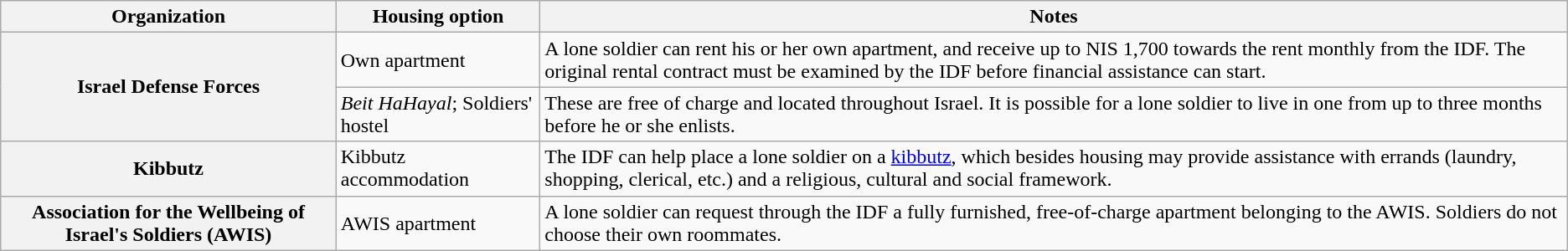<table class="wikitable">
<tr>
<th>Organization</th>
<th>Housing option</th>
<th>Notes</th>
</tr>
<tr>
<th rowspan=2>Israel Defense Forces</th>
<td>Own apartment</td>
<td>A lone soldier can rent his or her own apartment, and receive up to NIS 1,700 towards the rent monthly from the IDF. The original rental contract must be examined by the IDF before financial assistance can start.</td>
</tr>
<tr>
<td><em>Beit HaHayal</em>; Soldiers' hostel</td>
<td>These are free of charge and located throughout Israel. It is possible for a lone soldier to live in one from up to three months before he or she enlists.</td>
</tr>
<tr>
<th>Kibbutz</th>
<td>Kibbutz accommodation</td>
<td>The IDF can help place a lone soldier on a <a href='#'>kibbutz</a>, which besides housing may provide assistance with errands (laundry, shopping, clerical, etc.) and a religious, cultural and social framework.</td>
</tr>
<tr>
<th>Association for the Wellbeing of Israel's Soldiers (AWIS)</th>
<td>AWIS apartment</td>
<td>A lone soldier can request through the IDF a fully furnished, free-of-charge apartment belonging to the AWIS. Soldiers do not choose their own roommates.</td>
</tr>
</table>
